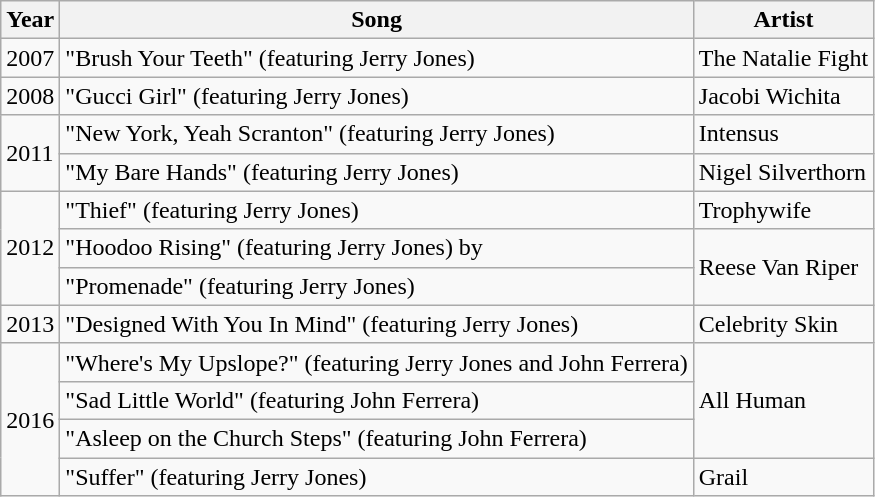<table class="wikitable">
<tr>
<th>Year</th>
<th>Song</th>
<th>Artist</th>
</tr>
<tr>
<td>2007</td>
<td>"Brush Your Teeth" (featuring Jerry Jones)</td>
<td>The Natalie Fight</td>
</tr>
<tr>
<td>2008</td>
<td>"Gucci Girl" (featuring Jerry Jones)</td>
<td>Jacobi Wichita</td>
</tr>
<tr>
<td rowspan="2">2011</td>
<td>"New York, Yeah Scranton" (featuring Jerry Jones)</td>
<td>Intensus</td>
</tr>
<tr>
<td>"My Bare Hands" (featuring Jerry Jones)</td>
<td>Nigel Silverthorn</td>
</tr>
<tr>
<td rowspan="3">2012</td>
<td>"Thief" (featuring Jerry Jones)</td>
<td>Trophywife</td>
</tr>
<tr>
<td>"Hoodoo Rising" (featuring Jerry Jones) by</td>
<td rowspan="2">Reese Van Riper</td>
</tr>
<tr>
<td>"Promenade" (featuring Jerry Jones)</td>
</tr>
<tr>
<td>2013</td>
<td>"Designed With You In Mind" (featuring Jerry Jones)</td>
<td>Celebrity Skin</td>
</tr>
<tr>
<td rowspan="4">2016</td>
<td>"Where's My Upslope?" (featuring Jerry Jones and John Ferrera)</td>
<td rowspan="3">All Human</td>
</tr>
<tr>
<td>"Sad Little World" (featuring John Ferrera)</td>
</tr>
<tr>
<td>"Asleep on the Church Steps" (featuring John Ferrera) </td>
</tr>
<tr>
<td>"Suffer" (featuring Jerry Jones)</td>
<td>Grail</td>
</tr>
</table>
